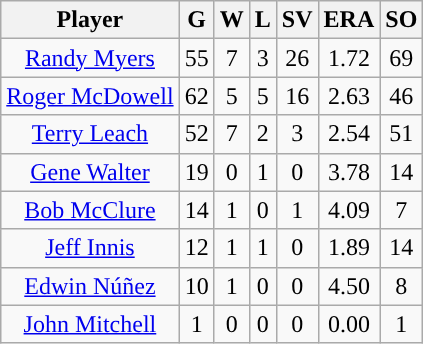<table class="wikitable sortable">
<tr>
<th>Player</th>
<th>G</th>
<th>W</th>
<th>L</th>
<th>SV</th>
<th>ERA</th>
<th>SO</th>
</tr>
<tr align="center">
<td><a href='#'>Randy Myers</a></td>
<td>55</td>
<td>7</td>
<td>3</td>
<td>26</td>
<td>1.72</td>
<td>69</td>
</tr>
<tr align=center>
<td><a href='#'>Roger McDowell</a></td>
<td>62</td>
<td>5</td>
<td>5</td>
<td>16</td>
<td>2.63</td>
<td>46</td>
</tr>
<tr align="center">
<td><a href='#'>Terry Leach</a></td>
<td>52</td>
<td>7</td>
<td>2</td>
<td>3</td>
<td>2.54</td>
<td>51</td>
</tr>
<tr align="center">
<td><a href='#'>Gene Walter</a></td>
<td>19</td>
<td>0</td>
<td>1</td>
<td>0</td>
<td>3.78</td>
<td>14</td>
</tr>
<tr align="center">
<td><a href='#'>Bob McClure</a></td>
<td>14</td>
<td>1</td>
<td>0</td>
<td>1</td>
<td>4.09</td>
<td>7</td>
</tr>
<tr align="center">
<td><a href='#'>Jeff Innis</a></td>
<td>12</td>
<td>1</td>
<td>1</td>
<td>0</td>
<td>1.89</td>
<td>14</td>
</tr>
<tr align="center">
<td><a href='#'>Edwin Núñez</a></td>
<td>10</td>
<td>1</td>
<td>0</td>
<td>0</td>
<td>4.50</td>
<td>8</td>
</tr>
<tr align="center">
<td><a href='#'>John Mitchell</a></td>
<td>1</td>
<td>0</td>
<td>0</td>
<td>0</td>
<td>0.00</td>
<td>1</td>
</tr>
</table>
